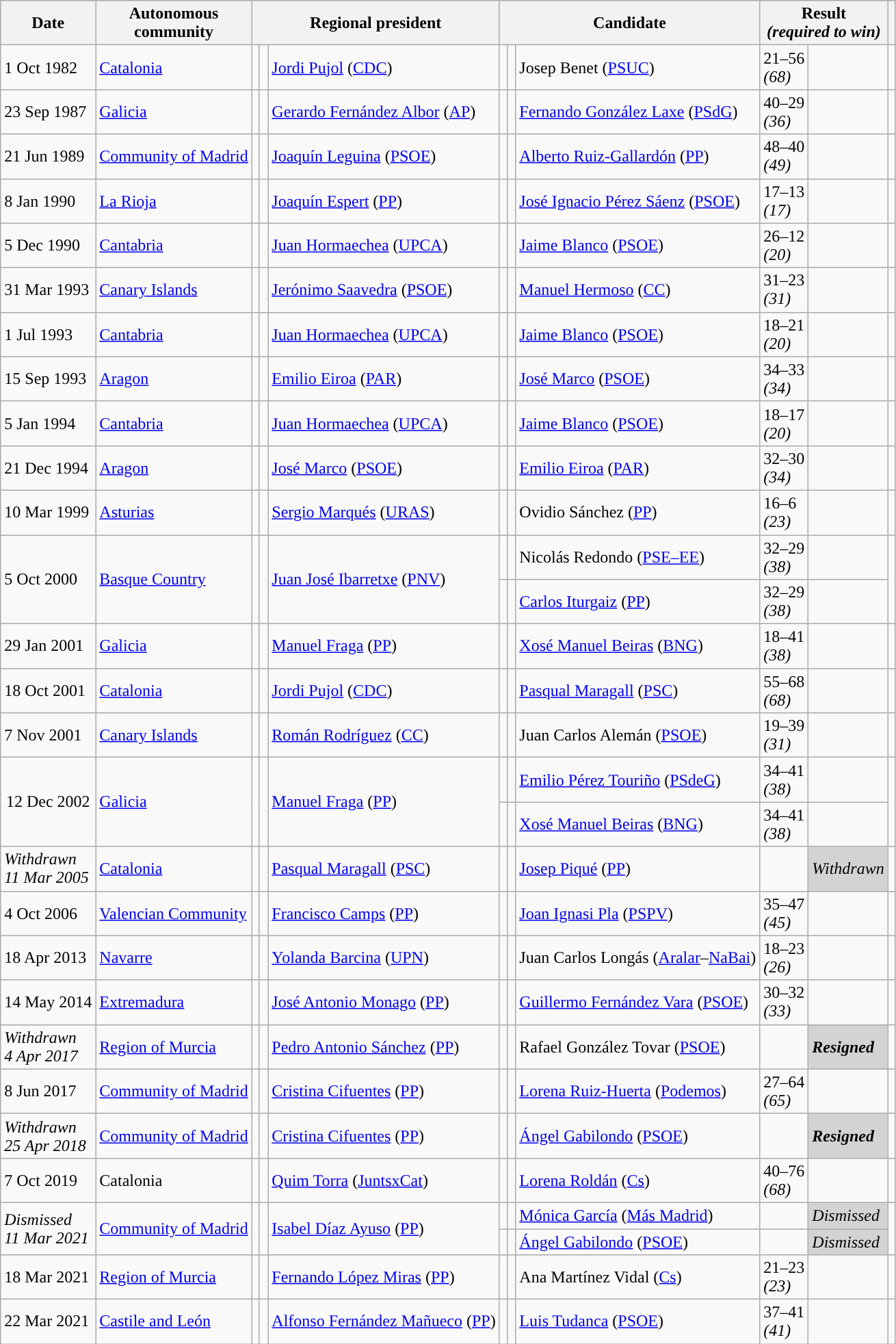<table class="wikitable">
<tr>
<th>Date</th>
<th>Autonomous<br>community</th>
<th colspan="3">Regional president</th>
<th colspan="3">Candidate</th>
<th colspan="2">Result<br><em>(required to win)</em></th>
<th></th>
</tr>
<tr>
<td>1 Oct 1982</td>
<td><a href='#'>Catalonia</a></td>
<td></td>
<td width="1"></td>
<td><a href='#'>Jordi Pujol</a> (<a href='#'>CDC</a>)</td>
<td></td>
<td width="1"></td>
<td>Josep Benet (<a href='#'>PSUC</a>)</td>
<td>21–56<br><em>(68)</em></td>
<td></td>
<td></td>
</tr>
<tr>
<td>23 Sep 1987</td>
<td><a href='#'>Galicia</a></td>
<td></td>
<td></td>
<td><a href='#'>Gerardo Fernández Albor</a> (<a href='#'>AP</a>)</td>
<td></td>
<td></td>
<td><a href='#'>Fernando González Laxe</a> (<a href='#'>PSdG</a>)</td>
<td>40–29<br><em>(36)</em></td>
<td></td>
<td></td>
</tr>
<tr>
<td>21 Jun 1989</td>
<td><a href='#'>Community of Madrid</a></td>
<td></td>
<td></td>
<td><a href='#'>Joaquín Leguina</a> (<a href='#'>PSOE</a>)</td>
<td></td>
<td></td>
<td><a href='#'>Alberto Ruiz-Gallardón</a> (<a href='#'>PP</a>)</td>
<td>48–40<br><em>(49)</em></td>
<td></td>
<td></td>
</tr>
<tr>
<td>8 Jan 1990</td>
<td><a href='#'>La Rioja</a></td>
<td></td>
<td></td>
<td><a href='#'>Joaquín Espert</a> (<a href='#'>PP</a>)</td>
<td></td>
<td></td>
<td><a href='#'>José Ignacio Pérez Sáenz</a> (<a href='#'>PSOE</a>)</td>
<td>17–13<br><em>(17)</em></td>
<td></td>
<td></td>
</tr>
<tr>
<td>5 Dec 1990</td>
<td><a href='#'>Cantabria</a></td>
<td></td>
<td></td>
<td><a href='#'>Juan Hormaechea</a> (<a href='#'>UPCA</a>)</td>
<td></td>
<td></td>
<td><a href='#'>Jaime Blanco</a> (<a href='#'>PSOE</a>)</td>
<td>26–12<br><em>(20)</em></td>
<td></td>
<td></td>
</tr>
<tr>
<td>31 Mar 1993</td>
<td><a href='#'>Canary Islands</a></td>
<td></td>
<td></td>
<td><a href='#'>Jerónimo Saavedra</a> (<a href='#'>PSOE</a>)</td>
<td></td>
<td></td>
<td><a href='#'>Manuel Hermoso</a> (<a href='#'>CC</a>)</td>
<td>31–23<br><em>(31)</em></td>
<td></td>
<td></td>
</tr>
<tr>
<td>1 Jul 1993</td>
<td><a href='#'>Cantabria</a></td>
<td></td>
<td></td>
<td><a href='#'>Juan Hormaechea</a> (<a href='#'>UPCA</a>)</td>
<td></td>
<td></td>
<td><a href='#'>Jaime Blanco</a> (<a href='#'>PSOE</a>)</td>
<td>18–21<br><em>(20)</em></td>
<td></td>
<td></td>
</tr>
<tr>
<td>15 Sep 1993</td>
<td><a href='#'>Aragon</a></td>
<td></td>
<td></td>
<td><a href='#'>Emilio Eiroa</a> (<a href='#'>PAR</a>)</td>
<td></td>
<td></td>
<td><a href='#'>José Marco</a> (<a href='#'>PSOE</a>)</td>
<td>34–33<br><em>(34)</em></td>
<td></td>
<td><br></td>
</tr>
<tr>
<td>5 Jan 1994</td>
<td><a href='#'>Cantabria</a></td>
<td></td>
<td></td>
<td><a href='#'>Juan Hormaechea</a> (<a href='#'>UPCA</a>)</td>
<td></td>
<td></td>
<td><a href='#'>Jaime Blanco</a> (<a href='#'>PSOE</a>)</td>
<td>18–17<br><em>(20)</em></td>
<td></td>
<td></td>
</tr>
<tr>
<td>21 Dec 1994</td>
<td><a href='#'>Aragon</a></td>
<td></td>
<td></td>
<td><a href='#'>José Marco</a> (<a href='#'>PSOE</a>)</td>
<td></td>
<td></td>
<td><a href='#'>Emilio Eiroa</a> (<a href='#'>PAR</a>)</td>
<td>32–30<br><em>(34)</em></td>
<td></td>
<td></td>
</tr>
<tr>
<td>10 Mar 1999</td>
<td><a href='#'>Asturias</a></td>
<td></td>
<td style="background-color:"></td>
<td><a href='#'>Sergio Marqués</a> (<a href='#'>URAS</a>)</td>
<td></td>
<td></td>
<td>Ovidio Sánchez (<a href='#'>PP</a>)</td>
<td>16–6<br><em>(23)</em></td>
<td></td>
<td></td>
</tr>
<tr>
<td rowspan="2">5 Oct 2000</td>
<td rowspan="2"><a href='#'>Basque Country</a></td>
<td rowspan="2"></td>
<td rowspan="2"></td>
<td rowspan="2"><a href='#'>Juan José Ibarretxe</a> (<a href='#'>PNV</a>)</td>
<td></td>
<td></td>
<td>Nicolás Redondo (<a href='#'>PSE–EE</a>)</td>
<td>32–29<br><em>(38)</em></td>
<td></td>
<td rowspan="2"></td>
</tr>
<tr>
<td></td>
<td></td>
<td><a href='#'>Carlos Iturgaiz</a> (<a href='#'>PP</a>)</td>
<td>32–29<br><em>(38)</em></td>
<td></td>
</tr>
<tr>
<td>29 Jan 2001</td>
<td><a href='#'>Galicia</a></td>
<td></td>
<td></td>
<td><a href='#'>Manuel Fraga</a> (<a href='#'>PP</a>)</td>
<td></td>
<td></td>
<td><a href='#'>Xosé Manuel Beiras</a> (<a href='#'>BNG</a>)</td>
<td>18–41<br><em>(38)</em></td>
<td></td>
<td></td>
</tr>
<tr>
<td>18 Oct 2001</td>
<td><a href='#'>Catalonia</a></td>
<td></td>
<td></td>
<td><a href='#'>Jordi Pujol</a> (<a href='#'>CDC</a>)</td>
<td></td>
<td></td>
<td><a href='#'>Pasqual Maragall</a> (<a href='#'>PSC</a>)</td>
<td>55–68<br><em>(68)</em></td>
<td></td>
<td></td>
</tr>
<tr>
<td>7 Nov 2001</td>
<td><a href='#'>Canary Islands</a></td>
<td></td>
<td></td>
<td><a href='#'>Román Rodríguez</a> (<a href='#'>CC</a>)</td>
<td></td>
<td></td>
<td>Juan Carlos Alemán (<a href='#'>PSOE</a>)</td>
<td>19–39<br><em>(31)</em></td>
<td></td>
<td></td>
</tr>
<tr>
<td rowspan="2" align="center">12 Dec 2002</td>
<td rowspan="2"><a href='#'>Galicia</a></td>
<td rowspan="2"></td>
<td rowspan="2"></td>
<td rowspan="2"><a href='#'>Manuel Fraga</a> (<a href='#'>PP</a>)</td>
<td></td>
<td></td>
<td><a href='#'>Emilio Pérez Touriño</a> (<a href='#'>PSdeG</a>)</td>
<td>34–41<br><em>(38)</em></td>
<td></td>
<td rowspan="2"></td>
</tr>
<tr>
<td></td>
<td></td>
<td><a href='#'>Xosé Manuel Beiras</a> (<a href='#'>BNG</a>)</td>
<td>34–41<br><em>(38)</em></td>
<td></td>
</tr>
<tr>
<td><em>Withdrawn<br>11 Mar 2005</em></td>
<td><a href='#'>Catalonia</a></td>
<td></td>
<td></td>
<td><a href='#'>Pasqual Maragall</a> (<a href='#'>PSC</a>)</td>
<td></td>
<td></td>
<td><a href='#'>Josep Piqué</a> (<a href='#'>PP</a>)</td>
<td></td>
<td style="background-color:lightgray"><em>Withdrawn</em></td>
<td></td>
</tr>
<tr>
<td>4 Oct 2006</td>
<td><a href='#'>Valencian Community</a></td>
<td></td>
<td></td>
<td><a href='#'>Francisco Camps</a> (<a href='#'>PP</a>)</td>
<td></td>
<td></td>
<td><a href='#'>Joan Ignasi Pla</a> (<a href='#'>PSPV</a>)</td>
<td>35–47<br><em>(45)</em></td>
<td></td>
<td></td>
</tr>
<tr>
<td>18 Apr 2013</td>
<td><a href='#'>Navarre</a></td>
<td></td>
<td></td>
<td><a href='#'>Yolanda Barcina</a> (<a href='#'>UPN</a>)</td>
<td></td>
<td></td>
<td>Juan Carlos Longás (<a href='#'>Aralar</a>–<a href='#'>NaBai</a>)</td>
<td>18–23<br><em>(26)</em></td>
<td></td>
<td></td>
</tr>
<tr>
<td>14 May 2014</td>
<td><a href='#'>Extremadura</a></td>
<td></td>
<td></td>
<td><a href='#'>José Antonio Monago</a> (<a href='#'>PP</a>)</td>
<td></td>
<td></td>
<td><a href='#'>Guillermo Fernández Vara</a> (<a href='#'>PSOE</a>)</td>
<td>30–32<br><em>(33)</em></td>
<td></td>
<td></td>
</tr>
<tr>
<td><em>Withdrawn<br>4 Apr 2017</em></td>
<td><a href='#'>Region of Murcia</a></td>
<td></td>
<td></td>
<td><a href='#'>Pedro Antonio Sánchez</a> (<a href='#'>PP</a>)</td>
<td></td>
<td></td>
<td>Rafael González Tovar (<a href='#'>PSOE</a>)</td>
<td></td>
<td style="background-color:lightgray"><strong><em>Resigned</em></strong></td>
<td></td>
</tr>
<tr>
<td>8 Jun 2017</td>
<td><a href='#'>Community of Madrid</a></td>
<td></td>
<td></td>
<td><a href='#'>Cristina Cifuentes</a> (<a href='#'>PP</a>)</td>
<td></td>
<td></td>
<td><a href='#'>Lorena Ruiz-Huerta</a> (<a href='#'>Podemos</a>)</td>
<td>27–64<br><em>(65)</em></td>
<td></td>
<td></td>
</tr>
<tr>
<td><em>Withdrawn<br>25 Apr 2018</em></td>
<td><a href='#'>Community of Madrid</a></td>
<td></td>
<td></td>
<td><a href='#'>Cristina Cifuentes</a> (<a href='#'>PP</a>)</td>
<td></td>
<td></td>
<td><a href='#'>Ángel Gabilondo</a> (<a href='#'>PSOE</a>)</td>
<td></td>
<td style="background-color:lightgray"><strong><em>Resigned</em></strong></td>
<td></td>
</tr>
<tr>
<td>7 Oct 2019</td>
<td>Catalonia</td>
<td></td>
<td></td>
<td><a href='#'>Quim Torra</a> (<a href='#'>JuntsxCat</a>)</td>
<td></td>
<td></td>
<td><a href='#'>Lorena Roldán</a> (<a href='#'>Cs</a>)</td>
<td>40–76<br><em>(68)</em></td>
<td></td>
<td></td>
</tr>
<tr>
<td rowspan="2"><em>Dismissed<br>11 Mar 2021</em></td>
<td rowspan="2"><a href='#'>Community of Madrid</a></td>
<td rowspan="2"></td>
<td rowspan="2"></td>
<td rowspan="2"><a href='#'>Isabel Díaz Ayuso</a> (<a href='#'>PP</a>)</td>
<td></td>
<td></td>
<td><a href='#'>Mónica García</a> (<a href='#'>Más Madrid</a>)</td>
<td></td>
<td style="background-color:lightgray"><em>Dismissed</em></td>
<td rowspan="2"><br></td>
</tr>
<tr>
<td></td>
<td></td>
<td><a href='#'>Ángel Gabilondo</a> (<a href='#'>PSOE</a>)</td>
<td></td>
<td style="background-color:lightgray"><em>Dismissed</em></td>
</tr>
<tr>
<td>18 Mar 2021</td>
<td><a href='#'>Region of Murcia</a></td>
<td></td>
<td></td>
<td><a href='#'>Fernando López Miras</a> (<a href='#'>PP</a>)</td>
<td></td>
<td></td>
<td>Ana Martínez Vidal (<a href='#'>Cs</a>)</td>
<td>21–23<br><em>(23)</em></td>
<td></td>
<td></td>
</tr>
<tr>
<td>22 Mar 2021</td>
<td><a href='#'>Castile and León</a></td>
<td></td>
<td></td>
<td><a href='#'>Alfonso Fernández Mañueco</a> (<a href='#'>PP</a>)</td>
<td></td>
<td></td>
<td><a href='#'>Luis Tudanca</a> (<a href='#'>PSOE</a>)</td>
<td>37–41<br><em>(41)</em></td>
<td></td>
<td></td>
</tr>
</table>
